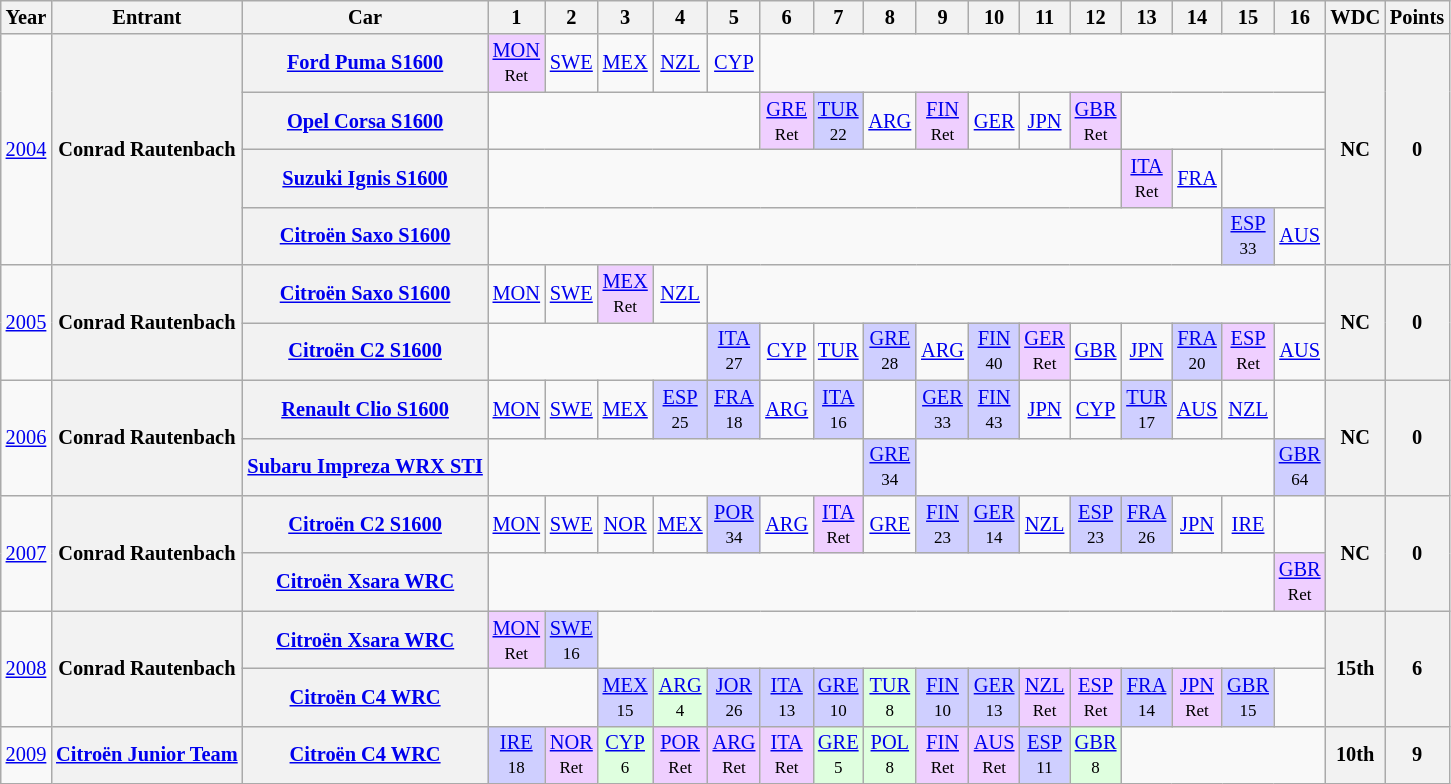<table class="wikitable" style="text-align:center; font-size:85%">
<tr>
<th>Year</th>
<th>Entrant</th>
<th>Car</th>
<th>1</th>
<th>2</th>
<th>3</th>
<th>4</th>
<th>5</th>
<th>6</th>
<th>7</th>
<th>8</th>
<th>9</th>
<th>10</th>
<th>11</th>
<th>12</th>
<th>13</th>
<th>14</th>
<th>15</th>
<th>16</th>
<th>WDC</th>
<th>Points</th>
</tr>
<tr>
<td rowspan=4><a href='#'>2004</a></td>
<th rowspan=4 nowrap>Conrad Rautenbach</th>
<th nowrap><a href='#'>Ford Puma S1600</a></th>
<td style="background:#EFCFFF;"><a href='#'>MON</a><br><small>Ret</small></td>
<td><a href='#'>SWE</a></td>
<td><a href='#'>MEX</a></td>
<td><a href='#'>NZL</a></td>
<td><a href='#'>CYP</a></td>
<td colspan=11></td>
<th rowspan=4>NC</th>
<th rowspan=4>0</th>
</tr>
<tr>
<th nowrap><a href='#'>Opel Corsa S1600</a></th>
<td colspan=5></td>
<td style="background:#EFCFFF;"><a href='#'>GRE</a><br><small>Ret</small></td>
<td style="background:#CFCFFF;"><a href='#'>TUR</a><br><small>22</small></td>
<td><a href='#'>ARG</a></td>
<td style="background:#EFCFFF;"><a href='#'>FIN</a><br><small>Ret</small></td>
<td><a href='#'>GER</a></td>
<td><a href='#'>JPN</a></td>
<td style="background:#EFCFFF;"><a href='#'>GBR</a><br><small>Ret</small></td>
<td colspan=4></td>
</tr>
<tr>
<th nowrap><a href='#'>Suzuki Ignis S1600</a></th>
<td colspan=12></td>
<td style="background:#EFCFFF;"><a href='#'>ITA</a><br><small>Ret</small></td>
<td><a href='#'>FRA</a></td>
<td colspan=2></td>
</tr>
<tr>
<th nowrap><a href='#'>Citroën Saxo S1600</a></th>
<td colspan=14></td>
<td style="background:#CFCFFF;"><a href='#'>ESP</a><br><small>33</small></td>
<td><a href='#'>AUS</a></td>
</tr>
<tr>
<td rowspan=2><a href='#'>2005</a></td>
<th rowspan=2 nowrap>Conrad Rautenbach</th>
<th nowrap><a href='#'>Citroën Saxo S1600</a></th>
<td><a href='#'>MON</a></td>
<td><a href='#'>SWE</a></td>
<td style="background:#EFCFFF;"><a href='#'>MEX</a><br><small>Ret</small></td>
<td><a href='#'>NZL</a></td>
<td colspan=12></td>
<th rowspan=2>NC</th>
<th rowspan=2>0</th>
</tr>
<tr>
<th nowrap><a href='#'>Citroën C2 S1600</a></th>
<td colspan=4></td>
<td style="background:#CFCFFF;"><a href='#'>ITA</a><br><small>27</small></td>
<td><a href='#'>CYP</a></td>
<td><a href='#'>TUR</a></td>
<td style="background:#CFCFFF;"><a href='#'>GRE</a><br><small>28</small></td>
<td><a href='#'>ARG</a></td>
<td style="background:#CFCFFF;"><a href='#'>FIN</a><br><small>40</small></td>
<td style="background:#EFCFFF;"><a href='#'>GER</a><br><small>Ret</small></td>
<td><a href='#'>GBR</a></td>
<td><a href='#'>JPN</a></td>
<td style="background:#CFCFFF;"><a href='#'>FRA</a><br><small>20</small></td>
<td style="background:#EFCFFF;"><a href='#'>ESP</a><br><small>Ret</small></td>
<td><a href='#'>AUS</a></td>
</tr>
<tr>
<td rowspan=2><a href='#'>2006</a></td>
<th rowspan=2 nowrap>Conrad Rautenbach</th>
<th nowrap><a href='#'>Renault Clio S1600</a></th>
<td><a href='#'>MON</a></td>
<td><a href='#'>SWE</a></td>
<td><a href='#'>MEX</a></td>
<td style="background:#CFCFFF;"><a href='#'>ESP</a><br><small>25</small></td>
<td style="background:#CFCFFF;"><a href='#'>FRA</a><br><small>18</small></td>
<td><a href='#'>ARG</a></td>
<td style="background:#CFCFFF;"><a href='#'>ITA</a><br><small>16</small></td>
<td></td>
<td style="background:#CFCFFF;"><a href='#'>GER</a><br><small>33</small></td>
<td style="background:#CFCFFF;"><a href='#'>FIN</a><br><small>43</small></td>
<td><a href='#'>JPN</a></td>
<td><a href='#'>CYP</a></td>
<td style="background:#CFCFFF;"><a href='#'>TUR</a><br><small>17</small></td>
<td><a href='#'>AUS</a></td>
<td><a href='#'>NZL</a></td>
<td></td>
<th rowspan=2>NC</th>
<th rowspan=2>0</th>
</tr>
<tr>
<th nowrap><a href='#'>Subaru Impreza WRX STI</a></th>
<td colspan=7></td>
<td style="background:#CFCFFF;"><a href='#'>GRE</a><br><small>34</small></td>
<td colspan=7></td>
<td style="background:#CFCFFF;"><a href='#'>GBR</a><br><small>64</small></td>
</tr>
<tr>
<td rowspan=2><a href='#'>2007</a></td>
<th rowspan=2 nowrap>Conrad Rautenbach</th>
<th nowrap><a href='#'>Citroën C2 S1600</a></th>
<td><a href='#'>MON</a></td>
<td><a href='#'>SWE</a></td>
<td><a href='#'>NOR</a></td>
<td><a href='#'>MEX</a></td>
<td style="background:#CFCFFF;"><a href='#'>POR</a><br><small>34</small></td>
<td><a href='#'>ARG</a></td>
<td style="background:#EFCFFF;"><a href='#'>ITA</a><br><small>Ret</small></td>
<td><a href='#'>GRE</a></td>
<td style="background:#CFCFFF;"><a href='#'>FIN</a><br><small>23</small></td>
<td style="background:#CFCFFF;"><a href='#'>GER</a><br><small>14</small></td>
<td><a href='#'>NZL</a></td>
<td style="background:#CFCFFF;"><a href='#'>ESP</a><br><small>23</small></td>
<td style="background:#CFCFFF;"><a href='#'>FRA</a><br><small>26</small></td>
<td><a href='#'>JPN</a></td>
<td><a href='#'>IRE</a></td>
<td></td>
<th rowspan=2>NC</th>
<th rowspan=2>0</th>
</tr>
<tr>
<th nowrap><a href='#'>Citroën Xsara WRC</a></th>
<td colspan=15></td>
<td style="background:#EFCFFF;"><a href='#'>GBR</a><br><small>Ret</small></td>
</tr>
<tr>
<td rowspan=2><a href='#'>2008</a></td>
<th rowspan=2 nowrap>Conrad Rautenbach</th>
<th nowrap><a href='#'>Citroën Xsara WRC</a></th>
<td style="background:#EFCFFF;"><a href='#'>MON</a><br><small>Ret</small></td>
<td style="background:#CFCFFF;"><a href='#'>SWE</a><br><small>16</small></td>
<td colspan=14></td>
<th rowspan=2>15th</th>
<th rowspan=2>6</th>
</tr>
<tr>
<th nowrap><a href='#'>Citroën C4 WRC</a></th>
<td colspan=2></td>
<td style="background:#CFCFFF;"><a href='#'>MEX</a><br><small>15</small></td>
<td style="background:#DFFFDF;"><a href='#'>ARG</a><br><small>4</small></td>
<td style="background:#CFCFFF;"><a href='#'>JOR</a><br><small>26</small></td>
<td style="background:#CFCFFF;"><a href='#'>ITA</a><br><small>13</small></td>
<td style="background:#CFCFFF;"><a href='#'>GRE</a><br><small>10</small></td>
<td style="background:#DFFFDF;"><a href='#'>TUR</a><br><small>8</small></td>
<td style="background:#CFCFFF;"><a href='#'>FIN</a><br><small>10</small></td>
<td style="background:#CFCFFF;"><a href='#'>GER</a><br><small>13</small></td>
<td style="background:#EFCFFF;"><a href='#'>NZL</a><br><small>Ret</small></td>
<td style="background:#EFCFFF;"><a href='#'>ESP</a><br><small>Ret</small></td>
<td style="background:#CFCFFF;"><a href='#'>FRA</a><br><small>14</small></td>
<td style="background:#EFCFFF;"><a href='#'>JPN</a><br><small>Ret</small></td>
<td style="background:#CFCFFF;"><a href='#'>GBR</a><br><small>15</small></td>
<td></td>
</tr>
<tr>
<td><a href='#'>2009</a></td>
<th nowrap><a href='#'>Citroën Junior Team</a></th>
<th nowrap><a href='#'>Citroën C4 WRC</a></th>
<td style="background:#CFCFFF;"><a href='#'>IRE</a><br><small>18</small></td>
<td style="background:#EFCFFF;"><a href='#'>NOR</a><br><small>Ret</small></td>
<td style="background:#DFFFDF;"><a href='#'>CYP</a><br><small>6</small></td>
<td style="background:#EFCFFF;"><a href='#'>POR</a><br><small>Ret</small></td>
<td style="background:#EFCFFF;"><a href='#'>ARG</a><br><small>Ret</small></td>
<td style="background:#EFCFFF;"><a href='#'>ITA</a><br><small>Ret</small></td>
<td style="background:#DFFFDF;"><a href='#'>GRE</a><br><small>5</small></td>
<td style="background:#DFFFDF;"><a href='#'>POL</a><br><small>8</small></td>
<td style="background:#EFCFFF;"><a href='#'>FIN</a><br><small>Ret</small></td>
<td style="background:#EFCFFF;"><a href='#'>AUS</a><br><small>Ret</small></td>
<td style="background:#CFCFFF;"><a href='#'>ESP</a><br><small>11</small></td>
<td style="background:#DFFFDF;"><a href='#'>GBR</a><br><small>8</small></td>
<td colspan=4></td>
<th>10th</th>
<th>9</th>
</tr>
</table>
